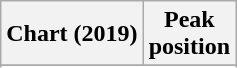<table class="wikitable sortable plainrowheaders">
<tr>
<th scope="col">Chart (2019)</th>
<th scope="col">Peak<br>position</th>
</tr>
<tr>
</tr>
<tr>
</tr>
<tr>
</tr>
<tr>
</tr>
<tr>
</tr>
<tr>
</tr>
<tr>
</tr>
<tr>
</tr>
<tr>
</tr>
<tr>
</tr>
<tr>
</tr>
<tr>
</tr>
</table>
